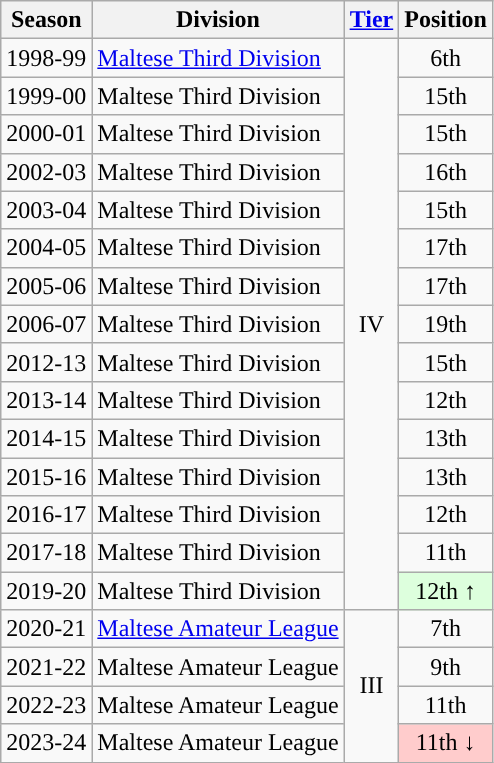<table class="wikitable">
<tr>
<th>Season</th>
<th>Division</th>
<th><a href='#'>Tier</a></th>
<th>Position</th>
</tr>
<tr align="center">
<td>1998-99</td>
<td align="left"><a href='#'>Maltese Third Division</a></td>
<td rowspan="15">IV</td>
<td>6th</td>
</tr>
<tr align="center">
<td>1999-00</td>
<td align="left">Maltese Third Division</td>
<td>15th</td>
</tr>
<tr align="center">
<td>2000-01</td>
<td align="left">Maltese Third Division</td>
<td>15th</td>
</tr>
<tr align="center">
<td>2002-03</td>
<td align="left">Maltese Third Division</td>
<td>16th</td>
</tr>
<tr align="center">
<td>2003-04</td>
<td align="left">Maltese Third Division</td>
<td>15th</td>
</tr>
<tr align="center">
<td>2004-05</td>
<td align="left">Maltese Third Division</td>
<td>17th</td>
</tr>
<tr align="center">
<td>2005-06</td>
<td align="left">Maltese Third Division</td>
<td>17th</td>
</tr>
<tr align="center">
<td>2006-07</td>
<td align="left">Maltese Third Division</td>
<td>19th</td>
</tr>
<tr align="center">
<td>2012-13</td>
<td align="left">Maltese Third Division</td>
<td>15th</td>
</tr>
<tr align="center">
<td>2013-14</td>
<td align="left">Maltese Third Division</td>
<td>12th</td>
</tr>
<tr align="center">
<td>2014-15</td>
<td align="left">Maltese Third Division</td>
<td>13th</td>
</tr>
<tr align="center">
<td>2015-16</td>
<td align="left">Maltese Third Division</td>
<td>13th</td>
</tr>
<tr align="center">
<td>2016-17</td>
<td align="left">Maltese Third Division</td>
<td>12th</td>
</tr>
<tr align="center">
<td>2017-18</td>
<td align="left">Maltese Third Division</td>
<td>11th</td>
</tr>
<tr align="center">
<td>2019-20</td>
<td align="left">Maltese Third Division</td>
<td bgcolor="ddffdd">12th ↑</td>
</tr>
<tr align="center">
<td>2020-21</td>
<td align="left"><a href='#'>Maltese Amateur League</a></td>
<td rowspan="4">III</td>
<td>7th</td>
</tr>
<tr align="center">
<td>2021-22</td>
<td align="left">Maltese Amateur League</td>
<td>9th</td>
</tr>
<tr align="center">
<td>2022-23</td>
<td align="left">Maltese Amateur League</td>
<td>11th</td>
</tr>
<tr align="center">
<td>2023-24</td>
<td align="left">Maltese Amateur League</td>
<td bgcolor="ffcccc">11th ↓</td>
</tr>
</table>
